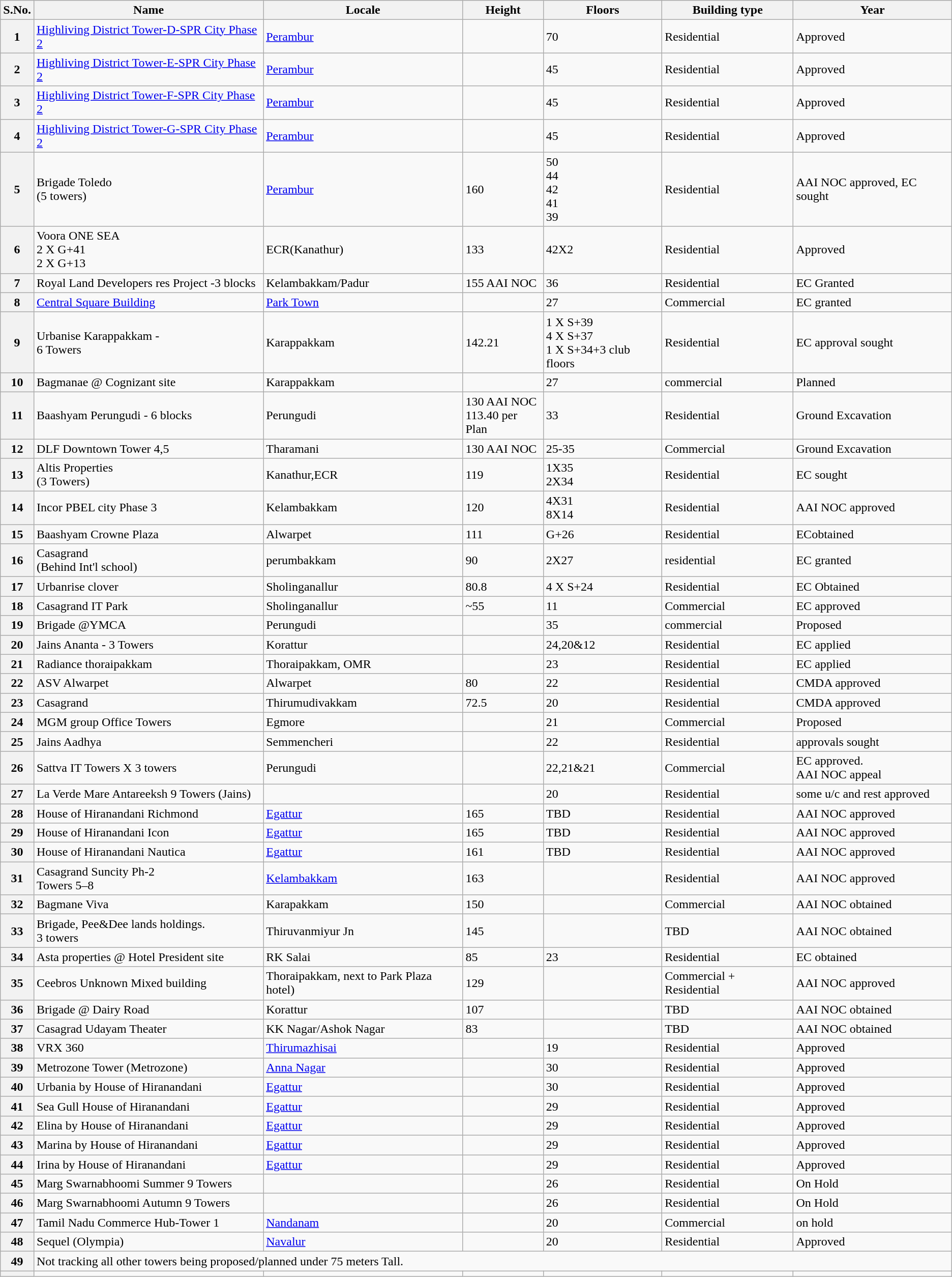<table class="wikitable sortable">
<tr style="background:#ececec;">
<th>S.No.</th>
<th>Name</th>
<th>Locale</th>
<th>Height</th>
<th>Floors</th>
<th>Building type</th>
<th>Year</th>
</tr>
<tr>
<th>1</th>
<td><a href='#'>Highliving District Tower-D-SPR City Phase 2</a></td>
<td><a href='#'>Perambur</a></td>
<td></td>
<td>70</td>
<td>Residential</td>
<td>Approved</td>
</tr>
<tr>
<th>2</th>
<td><a href='#'>Highliving District Tower-E-SPR City Phase 2</a></td>
<td><a href='#'>Perambur</a></td>
<td></td>
<td>45</td>
<td>Residential</td>
<td>Approved</td>
</tr>
<tr>
<th>3</th>
<td><a href='#'>Highliving District Tower-F-SPR City Phase 2</a></td>
<td><a href='#'>Perambur</a></td>
<td></td>
<td>45</td>
<td>Residential</td>
<td>Approved</td>
</tr>
<tr>
<th>4</th>
<td><a href='#'>Highliving District Tower-G-SPR City Phase 2</a></td>
<td><a href='#'>Perambur</a></td>
<td></td>
<td>45</td>
<td>Residential</td>
<td>Approved</td>
</tr>
<tr>
<th>5</th>
<td>Brigade Toledo<br>(5 towers)</td>
<td><a href='#'>Perambur</a></td>
<td>160</td>
<td>50<br>44<br>42<br>41<br>39</td>
<td>Residential</td>
<td>AAI NOC approved, EC sought</td>
</tr>
<tr>
<th>6</th>
<td>Voora ONE SEA<br>2 X G+41<br>2 X G+13</td>
<td>ECR(Kanathur)</td>
<td>133</td>
<td>42X2</td>
<td>Residential</td>
<td>Approved</td>
</tr>
<tr>
<th>7</th>
<td>Royal Land Developers res Project -3 blocks</td>
<td>Kelambakkam/Padur</td>
<td>155 AAI NOC</td>
<td>36</td>
<td>Residential</td>
<td>EC Granted</td>
</tr>
<tr>
<th>8</th>
<td><a href='#'>Central Square Building</a></td>
<td><a href='#'>Park Town</a></td>
<td></td>
<td>27</td>
<td>Commercial</td>
<td>EC granted</td>
</tr>
<tr>
<th>9</th>
<td>Urbanise Karappakkam -<br>6 Towers</td>
<td>Karappakkam</td>
<td>142.21</td>
<td>1 X S+39<br>4 X S+37<br>1 X S+34+3 club floors</td>
<td>Residential</td>
<td>EC approval sought</td>
</tr>
<tr>
<th>10</th>
<td>Bagmanae @ Cognizant site</td>
<td>Karappakkam</td>
<td></td>
<td>27</td>
<td>commercial</td>
<td>Planned</td>
</tr>
<tr>
<th>11</th>
<td>Baashyam Perungudi - 6 blocks</td>
<td>Perungudi</td>
<td>130 AAI NOC<br>113.40 per Plan</td>
<td>33</td>
<td>Residential</td>
<td>Ground Excavation</td>
</tr>
<tr>
<th>12</th>
<td>DLF Downtown Tower 4,5</td>
<td>Tharamani</td>
<td>130 AAI NOC</td>
<td>25-35</td>
<td>Commercial</td>
<td>Ground Excavation</td>
</tr>
<tr>
<th>13</th>
<td>Altis Properties<br>(3 Towers)</td>
<td>Kanathur,ECR</td>
<td>119</td>
<td>1X35<br>2X34</td>
<td>Residential</td>
<td>EC sought</td>
</tr>
<tr>
<th>14</th>
<td>Incor PBEL city Phase 3</td>
<td>Kelambakkam</td>
<td>120</td>
<td>4X31<br>8X14</td>
<td>Residential</td>
<td>AAI NOC approved</td>
</tr>
<tr>
<th>15</th>
<td>Baashyam Crowne Plaza</td>
<td>Alwarpet</td>
<td>111</td>
<td>G+26</td>
<td>Residential</td>
<td>ECobtained</td>
</tr>
<tr>
<th>16</th>
<td>Casagrand<br>(Behind Int'l school)</td>
<td>perumbakkam</td>
<td>90</td>
<td>2X27</td>
<td>residential</td>
<td>EC granted</td>
</tr>
<tr>
<th>17</th>
<td>Urbanrise clover</td>
<td>Sholinganallur</td>
<td>80.8</td>
<td>4 X S+24</td>
<td>Residential</td>
<td>EC Obtained</td>
</tr>
<tr>
<th>18</th>
<td>Casagrand IT Park</td>
<td>Sholinganallur</td>
<td>~55</td>
<td>11</td>
<td>Commercial</td>
<td>EC approved</td>
</tr>
<tr>
<th>19</th>
<td>Brigade @YMCA</td>
<td>Perungudi</td>
<td></td>
<td>35</td>
<td>commercial</td>
<td>Proposed</td>
</tr>
<tr>
<th>20</th>
<td>Jains Ananta - 3 Towers</td>
<td>Korattur</td>
<td></td>
<td>24,20&12</td>
<td>Residential</td>
<td>EC applied</td>
</tr>
<tr>
<th>21</th>
<td>Radiance thoraipakkam</td>
<td>Thoraipakkam, OMR</td>
<td></td>
<td>23</td>
<td>Residential</td>
<td>EC applied</td>
</tr>
<tr>
<th>22</th>
<td>ASV Alwarpet</td>
<td>Alwarpet</td>
<td>80</td>
<td>22</td>
<td>Residential</td>
<td>CMDA approved</td>
</tr>
<tr>
<th>23</th>
<td>Casagrand</td>
<td>Thirumudivakkam</td>
<td>72.5</td>
<td>20</td>
<td>Residential</td>
<td>CMDA approved</td>
</tr>
<tr>
<th>24</th>
<td>MGM group Office Towers</td>
<td>Egmore</td>
<td></td>
<td>21</td>
<td>Commercial</td>
<td>Proposed</td>
</tr>
<tr>
<th>25</th>
<td>Jains Aadhya</td>
<td>Semmencheri</td>
<td></td>
<td>22</td>
<td>Residential</td>
<td>approvals sought</td>
</tr>
<tr>
<th>26</th>
<td>Sattva IT Towers X 3 towers</td>
<td>Perungudi</td>
<td></td>
<td>22,21&21</td>
<td>Commercial</td>
<td>EC approved.<br>AAI NOC appeal</td>
</tr>
<tr>
<th>27</th>
<td>La Verde Mare Antareeksh 9 Towers (Jains)</td>
<td></td>
<td></td>
<td>20</td>
<td>Residential</td>
<td>some u/c and rest approved</td>
</tr>
<tr>
<th>28</th>
<td>House of Hiranandani Richmond</td>
<td><a href='#'>Egattur</a></td>
<td>165</td>
<td>TBD</td>
<td>Residential</td>
<td>AAI NOC approved</td>
</tr>
<tr>
<th>29</th>
<td>House of Hiranandani Icon</td>
<td><a href='#'>Egattur</a></td>
<td>165</td>
<td>TBD</td>
<td>Residential</td>
<td>AAI NOC approved</td>
</tr>
<tr>
<th>30</th>
<td>House of Hiranandani Nautica</td>
<td><a href='#'>Egattur</a></td>
<td>161</td>
<td>TBD</td>
<td>Residential</td>
<td>AAI NOC approved</td>
</tr>
<tr>
<th>31</th>
<td>Casagrand Suncity Ph-2<br>Towers 5–8</td>
<td><a href='#'>Kelambakkam</a></td>
<td>163</td>
<td></td>
<td>Residential</td>
<td>AAI NOC approved</td>
</tr>
<tr>
<th>32</th>
<td>Bagmane Viva</td>
<td>Karapakkam</td>
<td>150</td>
<td></td>
<td>Commercial</td>
<td>AAI NOC obtained</td>
</tr>
<tr>
<th>33</th>
<td>Brigade, Pee&Dee lands holdings.<br>3 towers</td>
<td>Thiruvanmiyur Jn</td>
<td>145</td>
<td></td>
<td>TBD</td>
<td>AAI NOC obtained</td>
</tr>
<tr>
<th>34</th>
<td>Asta properties @ Hotel President site</td>
<td>RK Salai</td>
<td>85</td>
<td>23</td>
<td>Residential</td>
<td>EC obtained</td>
</tr>
<tr>
<th>35</th>
<td>Ceebros Unknown Mixed building</td>
<td>Thoraipakkam, next to Park Plaza hotel)</td>
<td>129</td>
<td></td>
<td>Commercial + Residential</td>
<td>AAI NOC approved</td>
</tr>
<tr>
<th>36</th>
<td>Brigade @ Dairy Road</td>
<td>Korattur</td>
<td>107</td>
<td></td>
<td>TBD</td>
<td>AAI NOC obtained</td>
</tr>
<tr>
<th>37</th>
<td>Casagrad Udayam Theater</td>
<td>KK Nagar/Ashok Nagar</td>
<td>83</td>
<td></td>
<td>TBD</td>
<td>AAI NOC obtained</td>
</tr>
<tr>
<th>38</th>
<td>VRX 360</td>
<td><a href='#'>Thirumazhisai</a></td>
<td></td>
<td>19</td>
<td>Residential</td>
<td>Approved</td>
</tr>
<tr>
<th>39</th>
<td>Metrozone Tower (Metrozone)</td>
<td><a href='#'>Anna Nagar</a></td>
<td></td>
<td>30</td>
<td>Residential</td>
<td>Approved</td>
</tr>
<tr>
<th>40</th>
<td>Urbania by House of Hiranandani</td>
<td><a href='#'>Egattur</a></td>
<td></td>
<td>30</td>
<td>Residential</td>
<td>Approved</td>
</tr>
<tr>
<th>41</th>
<td>Sea Gull House of Hiranandani</td>
<td><a href='#'>Egattur</a></td>
<td></td>
<td>29</td>
<td>Residential</td>
<td>Approved</td>
</tr>
<tr>
<th>42</th>
<td>Elina by House of Hiranandani</td>
<td><a href='#'>Egattur</a></td>
<td></td>
<td>29</td>
<td>Residential</td>
<td>Approved</td>
</tr>
<tr>
<th>43</th>
<td>Marina by House of Hiranandani</td>
<td><a href='#'>Egattur</a></td>
<td></td>
<td>29</td>
<td>Residential</td>
<td>Approved</td>
</tr>
<tr>
<th>44</th>
<td>Irina by House of Hiranandani</td>
<td><a href='#'>Egattur</a></td>
<td></td>
<td>29</td>
<td>Residential</td>
<td>Approved</td>
</tr>
<tr>
<th>45</th>
<td>Marg Swarnabhoomi Summer 9 Towers</td>
<td></td>
<td></td>
<td>26</td>
<td>Residential</td>
<td>On Hold</td>
</tr>
<tr>
<th>46</th>
<td>Marg Swarnabhoomi Autumn 9 Towers</td>
<td></td>
<td></td>
<td>26</td>
<td>Residential</td>
<td>On Hold</td>
</tr>
<tr>
<th>47</th>
<td>Tamil Nadu Commerce Hub-Tower 1</td>
<td><a href='#'>Nandanam</a></td>
<td></td>
<td>20</td>
<td>Commercial</td>
<td>on hold</td>
</tr>
<tr>
<th>48</th>
<td>Sequel (Olympia)</td>
<td><a href='#'>Navalur</a></td>
<td></td>
<td>20</td>
<td>Residential</td>
<td>Approved</td>
</tr>
<tr>
<th>49</th>
<td colspan="6">Not tracking all other towers being proposed/planned under 75 meters Tall.</td>
</tr>
<tr>
<th></th>
<td></td>
<td></td>
<td></td>
<td></td>
<td></td>
<td></td>
</tr>
</table>
